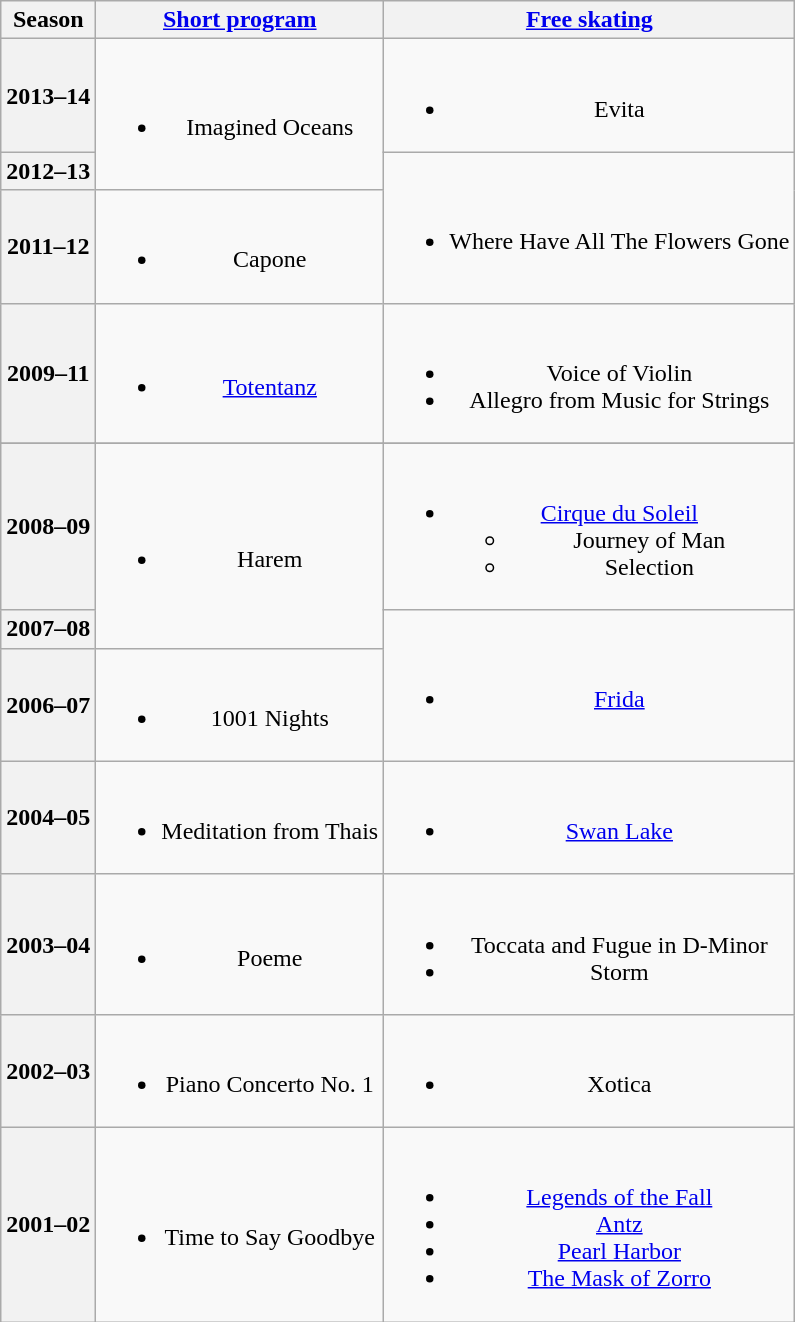<table class=wikitable style=text-align:center>
<tr>
<th>Season</th>
<th><a href='#'>Short program</a></th>
<th><a href='#'>Free skating</a></th>
</tr>
<tr>
<th>2013–14 <br></th>
<td rowspan=2><br><ul><li>Imagined Oceans <br></li></ul></td>
<td><br><ul><li>Evita <br></li></ul></td>
</tr>
<tr>
<th>2012–13 <br></th>
<td rowspan=2><br><ul><li>Where Have All The Flowers Gone</li></ul></td>
</tr>
<tr>
<th>2011–12 <br></th>
<td><br><ul><li>Capone <br></li></ul></td>
</tr>
<tr>
<th>2009–11 <br></th>
<td><br><ul><li><a href='#'>Totentanz</a> <br></li></ul></td>
<td><br><ul><li>Voice of Violin <br></li><li>Allegro from Music for Strings <br></li></ul></td>
</tr>
<tr>
</tr>
<tr>
<th>2008–09 <br></th>
<td rowspan=2><br><ul><li>Harem <br></li></ul></td>
<td><br><ul><li><a href='#'>Cirque du Soleil</a><ul><li>Journey of Man</li><li>Selection</li></ul></li></ul></td>
</tr>
<tr>
<th>2007–08 <br></th>
<td rowspan=2><br><ul><li><a href='#'>Frida</a> <br></li></ul></td>
</tr>
<tr>
<th>2006–07 <br></th>
<td><br><ul><li>1001 Nights</li></ul></td>
</tr>
<tr>
<th>2004–05 <br></th>
<td><br><ul><li>Meditation from Thais <br></li></ul></td>
<td><br><ul><li><a href='#'>Swan Lake</a> <br></li></ul></td>
</tr>
<tr>
<th>2003–04 <br></th>
<td><br><ul><li>Poeme <br></li></ul></td>
<td><br><ul><li>Toccata and Fugue in D-Minor <br></li><li>Storm <br></li></ul></td>
</tr>
<tr>
<th>2002–03 <br></th>
<td><br><ul><li>Piano Concerto No. 1 <br></li></ul></td>
<td><br><ul><li>Xotica <br></li></ul></td>
</tr>
<tr>
<th>2001–02 <br></th>
<td><br><ul><li>Time to Say Goodbye <br></li></ul></td>
<td><br><ul><li><a href='#'>Legends of the Fall</a> <br></li><li><a href='#'>Antz</a></li><li><a href='#'>Pearl Harbor</a> <br></li><li><a href='#'>The Mask of Zorro</a> <br></li></ul></td>
</tr>
</table>
